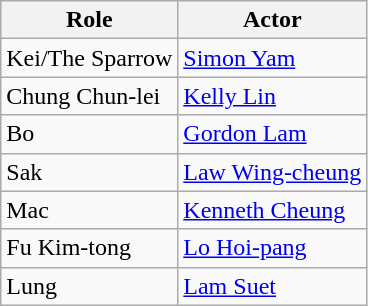<table class="wikitable">
<tr>
<th>Role</th>
<th>Actor</th>
</tr>
<tr>
<td>Kei/The Sparrow</td>
<td><a href='#'>Simon Yam</a></td>
</tr>
<tr>
<td>Chung Chun-lei</td>
<td><a href='#'>Kelly Lin</a></td>
</tr>
<tr>
<td>Bo</td>
<td><a href='#'>Gordon Lam</a></td>
</tr>
<tr>
<td>Sak</td>
<td><a href='#'>Law Wing-cheung</a></td>
</tr>
<tr>
<td>Mac</td>
<td><a href='#'>Kenneth Cheung</a></td>
</tr>
<tr>
<td>Fu Kim-tong</td>
<td><a href='#'>Lo Hoi-pang</a></td>
</tr>
<tr>
<td>Lung</td>
<td><a href='#'>Lam Suet</a></td>
</tr>
</table>
